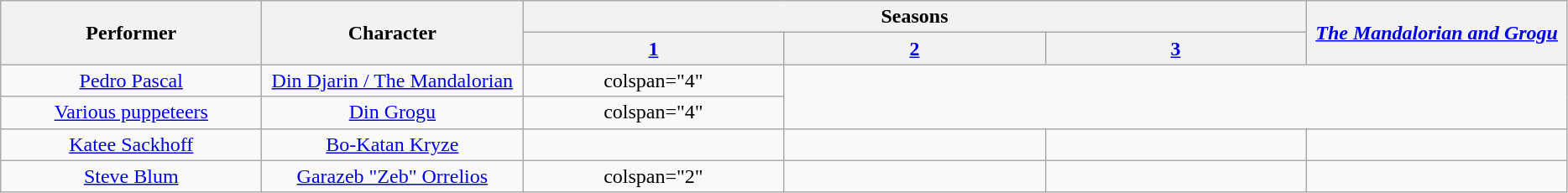<table class="wikitable" style="text-align: center;">
<tr>
<th rowspan="2" style="width: 200px;">Performer</th>
<th rowspan="2" style="width: 200px;">Character</th>
<th colspan="3" style="width: 200px;">Seasons</th>
<th rowspan="2" style="width: 200px;"><em><a href='#'>The Mandalorian and Grogu</a></em></th>
</tr>
<tr>
<th style="width: 200px;"><a href='#'>1</a></th>
<th style="width: 200px;"><a href='#'>2</a></th>
<th style="width: 200px;"><a href='#'>3</a></th>
</tr>
<tr>
<td><a href='#'>Pedro Pascal</a></td>
<td><a href='#'>Din Djarin / The Mandalorian</a></td>
<td>colspan="4" </td>
</tr>
<tr>
<td><a href='#'>Various puppeteers</a></td>
<td><a href='#'>Din Grogu</a></td>
<td>colspan="4" </td>
</tr>
<tr>
<td><a href='#'>Katee Sackhoff</a></td>
<td><a href='#'>Bo-Katan Kryze</a></td>
<td></td>
<td></td>
<td></td>
<td></td>
</tr>
<tr>
<td><a href='#'>Steve Blum</a> </td>
<td><a href='#'>Garazeb "Zeb" Orrelios</a></td>
<td>colspan="2" </td>
<td></td>
<td></td>
</tr>
</table>
